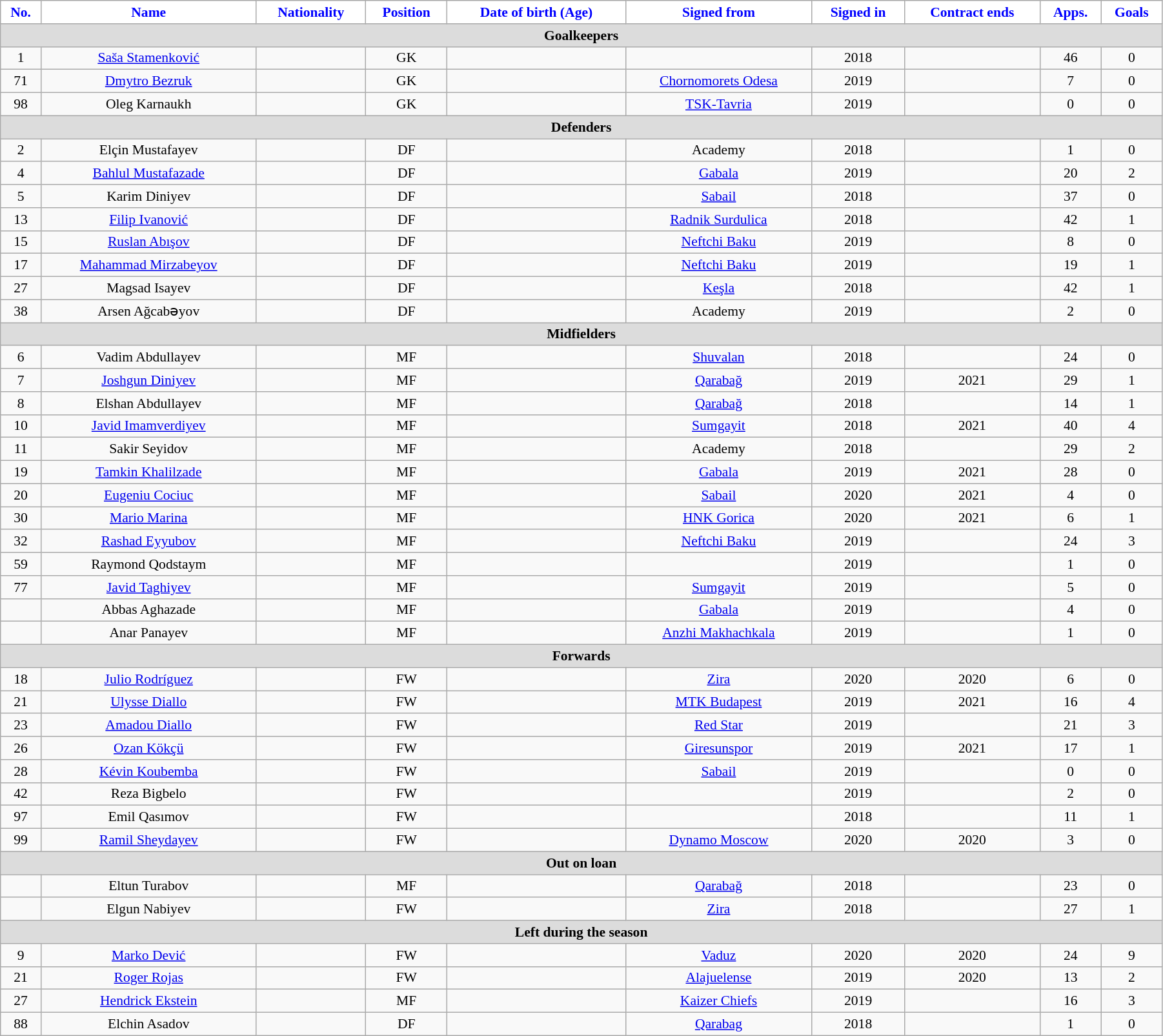<table class="wikitable"  style="text-align:center; font-size:90%; width:95%;">
<tr>
<th style="background:white; color:blue; text-align:center;">No.</th>
<th style="background:white; color:blue; text-align:center;">Name</th>
<th style="background:white; color:blue; text-align:center;">Nationality</th>
<th style="background:white; color:blue; text-align:center;">Position</th>
<th style="background:white; color:blue; text-align:center;">Date of birth (Age)</th>
<th style="background:white; color:blue; text-align:center;">Signed from</th>
<th style="background:white; color:blue; text-align:center;">Signed in</th>
<th style="background:white; color:blue; text-align:center;">Contract ends</th>
<th style="background:white; color:blue; text-align:center;">Apps.</th>
<th style="background:white; color:blue; text-align:center;">Goals</th>
</tr>
<tr>
<th colspan="11"  style="background:#dcdcdc; text-align:center;">Goalkeepers</th>
</tr>
<tr>
<td>1</td>
<td><a href='#'>Saša Stamenković</a></td>
<td></td>
<td>GK</td>
<td></td>
<td></td>
<td>2018</td>
<td></td>
<td>46</td>
<td>0</td>
</tr>
<tr>
<td>71</td>
<td><a href='#'>Dmytro Bezruk</a></td>
<td></td>
<td>GK</td>
<td></td>
<td><a href='#'>Chornomorets Odesa</a></td>
<td>2019</td>
<td></td>
<td>7</td>
<td>0</td>
</tr>
<tr>
<td>98</td>
<td>Oleg Karnaukh</td>
<td></td>
<td>GK</td>
<td></td>
<td><a href='#'>TSK-Tavria</a></td>
<td>2019</td>
<td></td>
<td>0</td>
<td>0</td>
</tr>
<tr>
<th colspan="11"  style="background:#dcdcdc; text-align:center;">Defenders</th>
</tr>
<tr>
<td>2</td>
<td>Elçin Mustafayev</td>
<td></td>
<td>DF</td>
<td></td>
<td>Academy</td>
<td>2018</td>
<td></td>
<td>1</td>
<td>0</td>
</tr>
<tr>
<td>4</td>
<td><a href='#'>Bahlul Mustafazade</a></td>
<td></td>
<td>DF</td>
<td></td>
<td><a href='#'>Gabala</a></td>
<td>2019</td>
<td></td>
<td>20</td>
<td>2</td>
</tr>
<tr>
<td>5</td>
<td>Karim Diniyev</td>
<td></td>
<td>DF</td>
<td></td>
<td><a href='#'>Sabail</a></td>
<td>2018</td>
<td></td>
<td>37</td>
<td>0</td>
</tr>
<tr>
<td>13</td>
<td><a href='#'>Filip Ivanović</a></td>
<td></td>
<td>DF</td>
<td></td>
<td><a href='#'>Radnik Surdulica</a></td>
<td>2018</td>
<td></td>
<td>42</td>
<td>1</td>
</tr>
<tr>
<td>15</td>
<td><a href='#'>Ruslan Abışov</a></td>
<td></td>
<td>DF</td>
<td></td>
<td><a href='#'>Neftchi Baku</a></td>
<td>2019</td>
<td></td>
<td>8</td>
<td>0</td>
</tr>
<tr>
<td>17</td>
<td><a href='#'>Mahammad Mirzabeyov</a></td>
<td></td>
<td>DF</td>
<td></td>
<td><a href='#'>Neftchi Baku</a></td>
<td>2019</td>
<td></td>
<td>19</td>
<td>1</td>
</tr>
<tr>
<td>27</td>
<td>Magsad Isayev</td>
<td></td>
<td>DF</td>
<td></td>
<td><a href='#'>Keşla</a></td>
<td>2018</td>
<td></td>
<td>42</td>
<td>1</td>
</tr>
<tr>
<td>38</td>
<td>Arsen Ağcabəyov</td>
<td></td>
<td>DF</td>
<td></td>
<td>Academy</td>
<td>2019</td>
<td></td>
<td>2</td>
<td>0</td>
</tr>
<tr>
<th colspan="11"  style="background:#dcdcdc; text-align:center;">Midfielders</th>
</tr>
<tr>
<td>6</td>
<td>Vadim Abdullayev</td>
<td></td>
<td>MF</td>
<td></td>
<td><a href='#'>Shuvalan</a></td>
<td>2018</td>
<td></td>
<td>24</td>
<td>0</td>
</tr>
<tr>
<td>7</td>
<td><a href='#'>Joshgun Diniyev</a></td>
<td></td>
<td>MF</td>
<td></td>
<td><a href='#'>Qarabağ</a></td>
<td>2019</td>
<td>2021</td>
<td>29</td>
<td>1</td>
</tr>
<tr>
<td>8</td>
<td>Elshan Abdullayev</td>
<td></td>
<td>MF</td>
<td></td>
<td><a href='#'>Qarabağ</a></td>
<td>2018</td>
<td></td>
<td>14</td>
<td>1</td>
</tr>
<tr>
<td>10</td>
<td><a href='#'>Javid Imamverdiyev</a></td>
<td></td>
<td>MF</td>
<td></td>
<td><a href='#'>Sumgayit</a></td>
<td>2018</td>
<td>2021</td>
<td>40</td>
<td>4</td>
</tr>
<tr>
<td>11</td>
<td>Sakir Seyidov</td>
<td></td>
<td>MF</td>
<td></td>
<td>Academy</td>
<td>2018</td>
<td></td>
<td>29</td>
<td>2</td>
</tr>
<tr>
<td>19</td>
<td><a href='#'>Tamkin Khalilzade</a></td>
<td></td>
<td>MF</td>
<td></td>
<td><a href='#'>Gabala</a></td>
<td>2019</td>
<td>2021</td>
<td>28</td>
<td>0</td>
</tr>
<tr>
<td>20</td>
<td><a href='#'>Eugeniu Cociuc</a></td>
<td></td>
<td>MF</td>
<td></td>
<td><a href='#'>Sabail</a></td>
<td>2020</td>
<td>2021</td>
<td>4</td>
<td>0</td>
</tr>
<tr>
<td>30</td>
<td><a href='#'>Mario Marina</a></td>
<td></td>
<td>MF</td>
<td></td>
<td><a href='#'>HNK Gorica</a></td>
<td>2020</td>
<td>2021</td>
<td>6</td>
<td>1</td>
</tr>
<tr>
<td>32</td>
<td><a href='#'>Rashad Eyyubov</a></td>
<td></td>
<td>MF</td>
<td></td>
<td><a href='#'>Neftchi Baku</a></td>
<td>2019</td>
<td></td>
<td>24</td>
<td>3</td>
</tr>
<tr>
<td>59</td>
<td>Raymond Qodstaym</td>
<td></td>
<td>MF</td>
<td></td>
<td></td>
<td>2019</td>
<td></td>
<td>1</td>
<td>0</td>
</tr>
<tr>
<td>77</td>
<td><a href='#'>Javid Taghiyev</a></td>
<td></td>
<td>MF</td>
<td></td>
<td><a href='#'>Sumgayit</a></td>
<td>2019</td>
<td></td>
<td>5</td>
<td>0</td>
</tr>
<tr>
<td></td>
<td>Abbas Aghazade</td>
<td></td>
<td>MF</td>
<td></td>
<td><a href='#'>Gabala</a></td>
<td>2019</td>
<td></td>
<td>4</td>
<td>0</td>
</tr>
<tr>
<td></td>
<td>Anar Panayev</td>
<td></td>
<td>MF</td>
<td></td>
<td><a href='#'>Anzhi Makhachkala</a></td>
<td>2019</td>
<td></td>
<td>1</td>
<td>0</td>
</tr>
<tr>
<th colspan="11"  style="background:#dcdcdc; text-align:center;">Forwards</th>
</tr>
<tr>
<td>18</td>
<td><a href='#'>Julio Rodríguez</a></td>
<td></td>
<td>FW</td>
<td></td>
<td><a href='#'>Zira</a></td>
<td>2020</td>
<td>2020</td>
<td>6</td>
<td>0</td>
</tr>
<tr>
<td>21</td>
<td><a href='#'>Ulysse Diallo</a></td>
<td></td>
<td>FW</td>
<td></td>
<td><a href='#'>MTK Budapest</a></td>
<td>2019</td>
<td>2021</td>
<td>16</td>
<td>4</td>
</tr>
<tr>
<td>23</td>
<td><a href='#'>Amadou Diallo</a></td>
<td></td>
<td>FW</td>
<td></td>
<td><a href='#'>Red Star</a></td>
<td>2019</td>
<td></td>
<td>21</td>
<td>3</td>
</tr>
<tr>
<td>26</td>
<td><a href='#'>Ozan Kökçü</a></td>
<td></td>
<td>FW</td>
<td></td>
<td><a href='#'>Giresunspor</a></td>
<td>2019</td>
<td>2021</td>
<td>17</td>
<td>1</td>
</tr>
<tr>
<td>28</td>
<td><a href='#'>Kévin Koubemba</a></td>
<td></td>
<td>FW</td>
<td></td>
<td><a href='#'>Sabail</a></td>
<td>2019</td>
<td></td>
<td>0</td>
<td>0</td>
</tr>
<tr>
<td>42</td>
<td>Reza Bigbelo</td>
<td></td>
<td>FW</td>
<td></td>
<td></td>
<td>2019</td>
<td></td>
<td>2</td>
<td>0</td>
</tr>
<tr>
<td>97</td>
<td>Emil Qasımov</td>
<td></td>
<td>FW</td>
<td></td>
<td></td>
<td>2018</td>
<td></td>
<td>11</td>
<td>1</td>
</tr>
<tr>
<td>99</td>
<td><a href='#'>Ramil Sheydayev</a></td>
<td></td>
<td>FW</td>
<td></td>
<td><a href='#'>Dynamo Moscow</a></td>
<td>2020</td>
<td>2020</td>
<td>3</td>
<td>0</td>
</tr>
<tr>
<th colspan="11"  style="background:#dcdcdc; text-align:center;">Out on loan</th>
</tr>
<tr>
<td></td>
<td>Eltun Turabov</td>
<td></td>
<td>MF</td>
<td></td>
<td><a href='#'>Qarabağ</a></td>
<td>2018</td>
<td></td>
<td>23</td>
<td>0</td>
</tr>
<tr>
<td></td>
<td>Elgun Nabiyev</td>
<td></td>
<td>FW</td>
<td></td>
<td><a href='#'>Zira</a></td>
<td>2018</td>
<td></td>
<td>27</td>
<td>1</td>
</tr>
<tr>
<th colspan="11"  style="background:#dcdcdc; text-align:center;">Left during the season</th>
</tr>
<tr>
<td>9</td>
<td><a href='#'>Marko Dević</a></td>
<td></td>
<td>FW</td>
<td></td>
<td><a href='#'>Vaduz</a></td>
<td>2020</td>
<td>2020</td>
<td>24</td>
<td>9</td>
</tr>
<tr>
<td>21</td>
<td><a href='#'>Roger Rojas</a></td>
<td></td>
<td>FW</td>
<td></td>
<td><a href='#'>Alajuelense</a></td>
<td>2019</td>
<td>2020</td>
<td>13</td>
<td>2</td>
</tr>
<tr>
<td>27</td>
<td><a href='#'>Hendrick Ekstein</a></td>
<td></td>
<td>MF</td>
<td></td>
<td><a href='#'>Kaizer Chiefs</a></td>
<td>2019</td>
<td></td>
<td>16</td>
<td>3</td>
</tr>
<tr>
<td>88</td>
<td>Elchin Asadov</td>
<td></td>
<td>DF</td>
<td></td>
<td><a href='#'>Qarabag</a></td>
<td>2018</td>
<td></td>
<td>1</td>
<td>0</td>
</tr>
</table>
